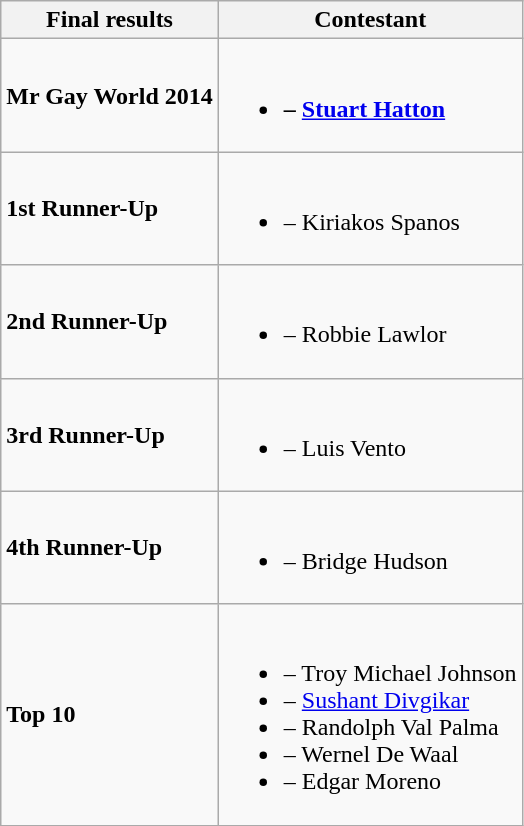<table class="wikitable">
<tr>
<th>Final results</th>
<th>Contestant</th>
</tr>
<tr>
<td><strong>Mr Gay World 2014</strong></td>
<td><br><ul><li><strong> – <a href='#'>Stuart Hatton</a></strong></li></ul></td>
</tr>
<tr>
<td><strong>1st Runner-Up</strong></td>
<td><br><ul><li><strong></strong> – Kiriakos Spanos</li></ul></td>
</tr>
<tr>
<td><strong>2nd Runner-Up</strong></td>
<td><br><ul><li><strong></strong>  – Robbie Lawlor</li></ul></td>
</tr>
<tr>
<td><strong>3rd Runner-Up</strong></td>
<td><br><ul><li><strong></strong> – Luis Vento</li></ul></td>
</tr>
<tr>
<td><strong>4th Runner-Up</strong></td>
<td><br><ul><li><strong></strong> – Bridge Hudson</li></ul></td>
</tr>
<tr>
<td><strong>Top 10</strong></td>
<td><br><ul><li><strong></strong> – Troy Michael Johnson</li><li><strong></strong> – <a href='#'>Sushant Divgikar</a></li><li><strong></strong> – Randolph Val Palma</li><li><strong></strong> – Wernel De Waal</li><li><strong></strong> – Edgar Moreno</li></ul></td>
</tr>
</table>
